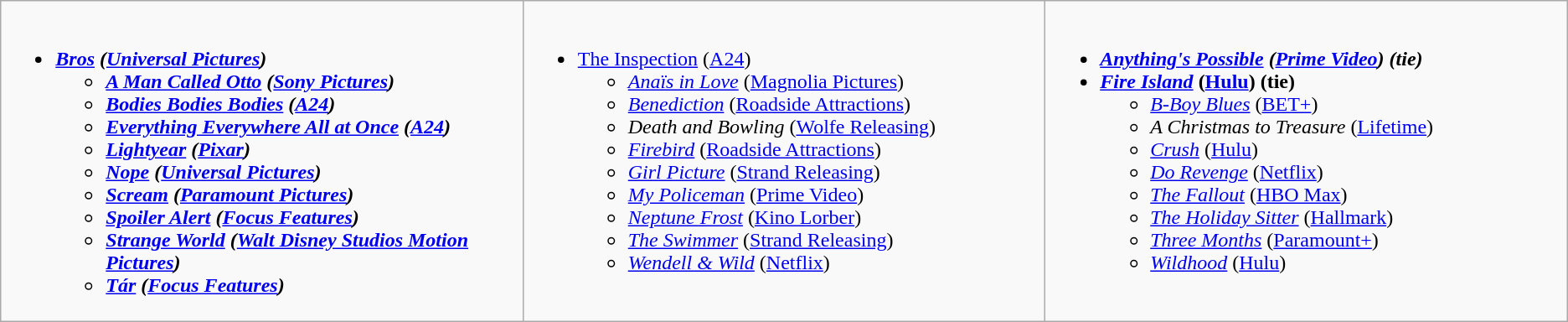<table class=wikitable>
<tr>
<td style="vertical-align:top; width:30%;"><br><ul><li><strong><em><a href='#'>Bros</a><em> (<a href='#'>Universal Pictures</a>)<strong><ul><li></em><a href='#'>A Man Called Otto</a><em> (<a href='#'>Sony Pictures</a>)</li><li></em><a href='#'>Bodies Bodies Bodies</a><em> (<a href='#'>A24</a>)</li><li></em><a href='#'>Everything Everywhere All at Once</a><em> (<a href='#'>A24</a>)</li><li></em><a href='#'>Lightyear</a><em> (<a href='#'>Pixar</a>)</li><li></em><a href='#'>Nope</a><em> (<a href='#'>Universal Pictures</a>)</li><li></em><a href='#'>Scream</a><em> (<a href='#'>Paramount Pictures</a>)</li><li></em><a href='#'>Spoiler Alert</a><em> (<a href='#'>Focus Features</a>)</li><li></em><a href='#'>Strange World</a><em> (<a href='#'>Walt Disney Studios Motion Pictures</a>)</li><li></em><a href='#'>Tár</a><em> (<a href='#'>Focus Features</a>)</li></ul></li></ul></td>
<td style="vertical-align:top; width:30%;"><br><ul><li></em></strong><a href='#'>The Inspection</a></em> (<a href='#'>A24</a>)</strong><ul><li><em><a href='#'>Anaïs in Love</a></em> (<a href='#'>Magnolia Pictures</a>)</li><li><em><a href='#'>Benediction</a></em> (<a href='#'>Roadside Attractions</a>)</li><li><em>Death and Bowling</em> (<a href='#'>Wolfe Releasing</a>)</li><li><em><a href='#'>Firebird</a></em> (<a href='#'>Roadside Attractions</a>)</li><li><em><a href='#'>Girl Picture</a></em> (<a href='#'>Strand Releasing</a>)</li><li><em><a href='#'>My Policeman</a></em> (<a href='#'>Prime Video</a>)</li><li><em><a href='#'>Neptune Frost</a></em> (<a href='#'>Kino Lorber</a>)</li><li><em><a href='#'>The Swimmer</a></em> (<a href='#'>Strand Releasing</a>)</li><li><em><a href='#'>Wendell & Wild</a></em> (<a href='#'>Netflix</a>)</li></ul></li></ul></td>
<td style="vertical-align:top; width:30%;"><br><ul><li><strong><em><a href='#'>Anything's Possible</a><em> (<a href='#'>Prime Video</a>) (tie)<strong></li><li></em></strong><a href='#'>Fire Island</a></em> (<a href='#'>Hulu</a>) (tie)</strong><ul><li><em><a href='#'>B-Boy Blues</a></em> (<a href='#'>BET+</a>)</li><li><em>A Christmas to Treasure</em> (<a href='#'>Lifetime</a>)</li><li><em><a href='#'>Crush</a></em> (<a href='#'>Hulu</a>)</li><li><em><a href='#'>Do Revenge</a></em> (<a href='#'>Netflix</a>)</li><li><em><a href='#'>The Fallout</a></em> (<a href='#'>HBO Max</a>)</li><li><em><a href='#'>The Holiday Sitter</a></em> (<a href='#'>Hallmark</a>)</li><li><em><a href='#'>Three Months</a></em> (<a href='#'>Paramount+</a>)</li><li><em><a href='#'>Wildhood</a></em> (<a href='#'>Hulu</a>)</li></ul></li></ul></td>
</tr>
</table>
